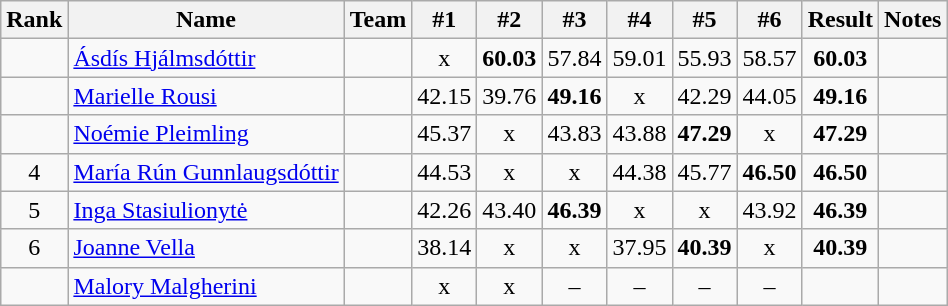<table class="wikitable sortable" style="text-align:center">
<tr>
<th>Rank</th>
<th>Name</th>
<th>Team</th>
<th>#1</th>
<th>#2</th>
<th>#3</th>
<th>#4</th>
<th>#5</th>
<th>#6</th>
<th>Result</th>
<th>Notes</th>
</tr>
<tr>
<td></td>
<td align="left"><a href='#'>Ásdís Hjálmsdóttir</a></td>
<td align=left></td>
<td>x</td>
<td><strong>60.03</strong></td>
<td>57.84</td>
<td>59.01</td>
<td>55.93</td>
<td>58.57</td>
<td><strong>60.03</strong></td>
<td></td>
</tr>
<tr>
<td></td>
<td align="left"><a href='#'>Marielle Rousi</a></td>
<td align=left></td>
<td>42.15</td>
<td>39.76</td>
<td><strong>49.16</strong></td>
<td>x</td>
<td>42.29</td>
<td>44.05</td>
<td><strong>49.16</strong></td>
<td></td>
</tr>
<tr>
<td></td>
<td align="left"><a href='#'>Noémie Pleimling</a></td>
<td align=left></td>
<td>45.37</td>
<td>x</td>
<td>43.83</td>
<td>43.88</td>
<td><strong>47.29</strong></td>
<td>x</td>
<td><strong>47.29</strong></td>
<td></td>
</tr>
<tr>
<td>4</td>
<td align="left"><a href='#'>María Rún Gunnlaugsdóttir</a></td>
<td align=left></td>
<td>44.53</td>
<td>x</td>
<td>x</td>
<td>44.38</td>
<td>45.77</td>
<td><strong>46.50</strong></td>
<td><strong>46.50</strong></td>
<td></td>
</tr>
<tr>
<td>5</td>
<td align="left"><a href='#'>Inga Stasiulionytė</a></td>
<td align=left></td>
<td>42.26</td>
<td>43.40</td>
<td><strong>46.39</strong></td>
<td>x</td>
<td>x</td>
<td>43.92</td>
<td><strong>46.39</strong></td>
<td></td>
</tr>
<tr>
<td>6</td>
<td align="left"><a href='#'>Joanne Vella</a></td>
<td align=left></td>
<td>38.14</td>
<td>x</td>
<td>x</td>
<td>37.95</td>
<td><strong>40.39</strong></td>
<td>x</td>
<td><strong>40.39</strong></td>
<td></td>
</tr>
<tr>
<td></td>
<td align="left"><a href='#'>Malory Malgherini</a></td>
<td align=left></td>
<td>x</td>
<td>x</td>
<td>–</td>
<td>–</td>
<td>–</td>
<td>–</td>
<td><strong></strong></td>
<td></td>
</tr>
</table>
